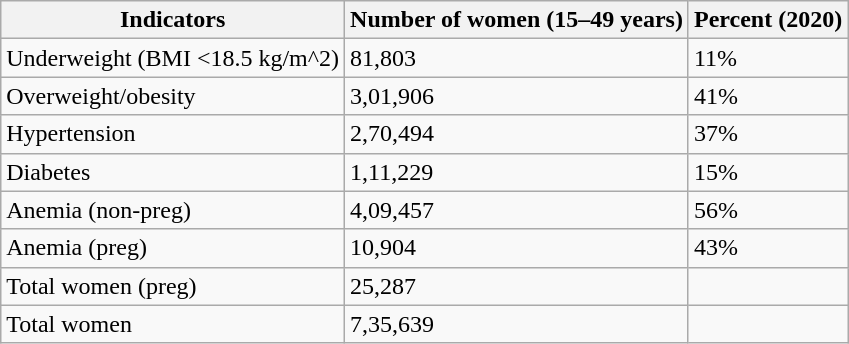<table class="wikitable sortable">
<tr>
<th>Indicators</th>
<th>Number of women (15–49 years)</th>
<th>Percent (2020)</th>
</tr>
<tr>
<td>Underweight (BMI <18.5 kg/m^2)</td>
<td>81,803</td>
<td>11%</td>
</tr>
<tr>
<td>Overweight/obesity</td>
<td>3,01,906</td>
<td>41%</td>
</tr>
<tr>
<td>Hypertension</td>
<td>2,70,494</td>
<td>37%</td>
</tr>
<tr>
<td>Diabetes</td>
<td>1,11,229</td>
<td>15%</td>
</tr>
<tr>
<td>Anemia (non-preg)</td>
<td>4,09,457</td>
<td>56%</td>
</tr>
<tr>
<td>Anemia (preg)</td>
<td>10,904</td>
<td>43%</td>
</tr>
<tr>
<td>Total women (preg)</td>
<td>25,287</td>
<td></td>
</tr>
<tr>
<td>Total women</td>
<td>7,35,639</td>
<td></td>
</tr>
</table>
